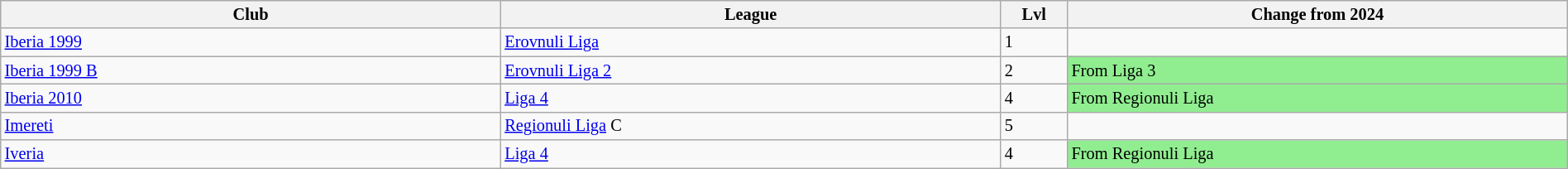<table class="wikitable sortable" width=100% style="font-size:85%">
<tr>
<th width=10%>Club</th>
<th width=10%>League</th>
<th width=1%>Lvl</th>
<th width=10%>Change from 2024</th>
</tr>
<tr>
<td><a href='#'>Iberia 1999</a></td>
<td><a href='#'>Erovnuli Liga</a></td>
<td>1</td>
<td></td>
</tr>
<tr>
<td><a href='#'>Iberia 1999 B</a></td>
<td><a href='#'>Erovnuli Liga 2</a></td>
<td>2</td>
<td style="background:lightgreen">From Liga 3</td>
</tr>
<tr>
<td><a href='#'>Iberia 2010</a></td>
<td><a href='#'>Liga 4</a></td>
<td>4</td>
<td style="background:lightgreen">From Regionuli Liga</td>
</tr>
<tr>
<td><a href='#'>Imereti</a></td>
<td><a href='#'>Regionuli Liga</a> C</td>
<td>5</td>
<td></td>
</tr>
<tr>
<td><a href='#'>Iveria</a></td>
<td><a href='#'>Liga 4</a></td>
<td>4</td>
<td style="background:lightgreen">From Regionuli Liga</td>
</tr>
</table>
